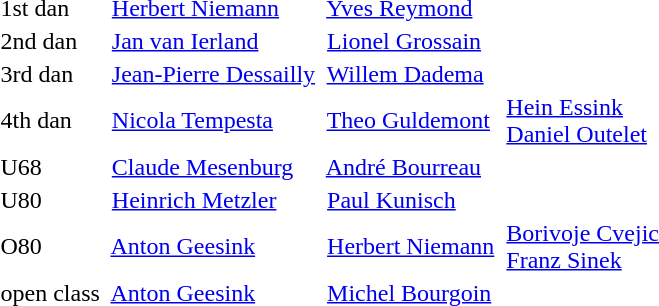<table>
<tr>
<td>1st dan</td>
<td> <a href='#'>Herbert Niemann</a></td>
<td> <a href='#'>Yves Reymond</a></td>
</tr>
<tr>
<td>2nd dan</td>
<td> <a href='#'>Jan van Ierland</a></td>
<td> <a href='#'>Lionel Grossain</a></td>
</tr>
<tr>
<td>3rd dan</td>
<td> <a href='#'>Jean-Pierre Dessailly</a></td>
<td> <a href='#'>Willem Dadema</a></td>
</tr>
<tr>
<td>4th dan</td>
<td> <a href='#'>Nicola Tempesta</a></td>
<td> <a href='#'>Theo Guldemont</a></td>
<td> <a href='#'>Hein Essink</a><br> <a href='#'>Daniel Outelet</a></td>
</tr>
<tr>
<td>U68</td>
<td> <a href='#'>Claude Mesenburg</a></td>
<td> <a href='#'>André Bourreau</a></td>
</tr>
<tr>
<td>U80</td>
<td> <a href='#'>Heinrich Metzler</a></td>
<td> <a href='#'>Paul Kunisch</a></td>
</tr>
<tr>
<td>O80</td>
<td> <a href='#'>Anton Geesink</a></td>
<td> <a href='#'>Herbert Niemann</a></td>
<td> <a href='#'>Borivoje Cvejic</a><br> <a href='#'>Franz Sinek</a></td>
</tr>
<tr>
<td>open class</td>
<td> <a href='#'>Anton Geesink</a></td>
<td> <a href='#'>Michel Bourgoin</a></td>
</tr>
</table>
